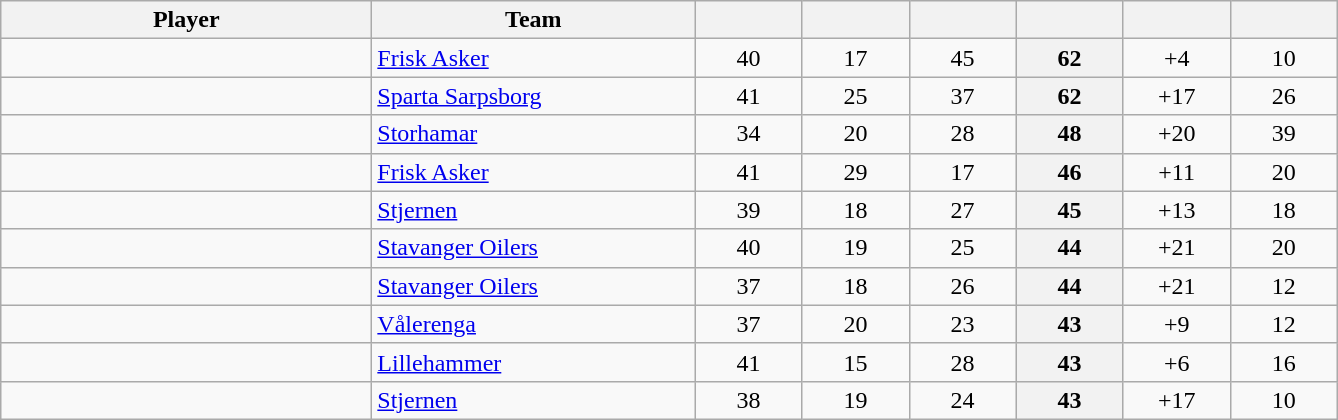<table class="wikitable sortable" style="text-align: center">
<tr>
<th style="width: 15em;">Player</th>
<th style="width: 13em;">Team</th>
<th style="width: 4em;"></th>
<th style="width: 4em;"></th>
<th style="width: 4em;"></th>
<th style="width: 4em;"></th>
<th style="width: 4em;"></th>
<th style="width: 4em;"></th>
</tr>
<tr>
<td style="text-align:left;"> </td>
<td style="text-align:left;"><a href='#'>Frisk Asker</a></td>
<td>40</td>
<td>17</td>
<td>45</td>
<th>62</th>
<td>+4</td>
<td>10</td>
</tr>
<tr>
<td style="text-align:left;"> </td>
<td style="text-align:left;"><a href='#'>Sparta Sarpsborg</a></td>
<td>41</td>
<td>25</td>
<td>37</td>
<th>62</th>
<td>+17</td>
<td>26</td>
</tr>
<tr>
<td style="text-align:left;"> </td>
<td style="text-align:left;"><a href='#'>Storhamar</a></td>
<td>34</td>
<td>20</td>
<td>28</td>
<th>48</th>
<td>+20</td>
<td>39</td>
</tr>
<tr>
<td style="text-align:left;"> </td>
<td style="text-align:left;"><a href='#'>Frisk Asker</a></td>
<td>41</td>
<td>29</td>
<td>17</td>
<th>46</th>
<td>+11</td>
<td>20</td>
</tr>
<tr>
<td style="text-align:left;"> </td>
<td style="text-align:left;"><a href='#'>Stjernen</a></td>
<td>39</td>
<td>18</td>
<td>27</td>
<th>45</th>
<td>+13</td>
<td>18</td>
</tr>
<tr>
<td style="text-align:left;"> </td>
<td style="text-align:left;"><a href='#'>Stavanger Oilers</a></td>
<td>40</td>
<td>19</td>
<td>25</td>
<th>44</th>
<td>+21</td>
<td>20</td>
</tr>
<tr>
<td style="text-align:left;"> </td>
<td style="text-align:left;"><a href='#'>Stavanger Oilers</a></td>
<td>37</td>
<td>18</td>
<td>26</td>
<th>44</th>
<td>+21</td>
<td>12</td>
</tr>
<tr>
<td style="text-align:left;"> </td>
<td style="text-align:left;"><a href='#'>Vålerenga</a></td>
<td>37</td>
<td>20</td>
<td>23</td>
<th>43</th>
<td>+9</td>
<td>12</td>
</tr>
<tr>
<td style="text-align:left;"> </td>
<td style="text-align:left;"><a href='#'>Lillehammer</a></td>
<td>41</td>
<td>15</td>
<td>28</td>
<th>43</th>
<td>+6</td>
<td>16</td>
</tr>
<tr>
<td style="text-align:left;"> </td>
<td style="text-align:left;"><a href='#'>Stjernen</a></td>
<td>38</td>
<td>19</td>
<td>24</td>
<th>43</th>
<td>+17</td>
<td>10</td>
</tr>
</table>
